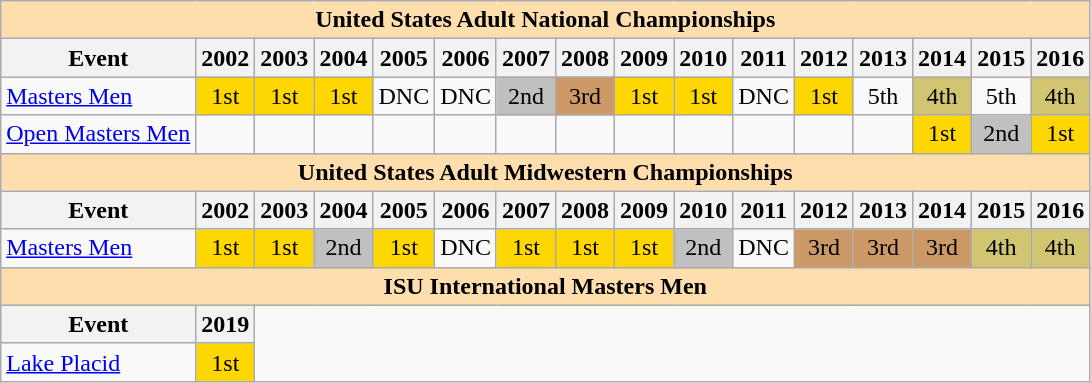<table class="wikitable" style="text-align:center">
<tr>
<th style="background-color: #ffdead; " colspan=16 align=center><strong>United States Adult National Championships</strong></th>
</tr>
<tr>
<th>Event</th>
<th>2002</th>
<th>2003</th>
<th>2004</th>
<th>2005</th>
<th>2006</th>
<th>2007</th>
<th>2008</th>
<th>2009</th>
<th>2010</th>
<th>2011</th>
<th>2012</th>
<th>2013</th>
<th>2014</th>
<th>2015</th>
<th>2016</th>
</tr>
<tr>
<td align=left><a href='#'>Masters Men</a></td>
<td bgcolor=gold>1st</td>
<td bgcolor=gold>1st</td>
<td bgcolor=gold>1st</td>
<td>DNC</td>
<td>DNC</td>
<td bgcolor=silver>2nd</td>
<td bgcolor=cc9966>3rd</td>
<td bgcolor=gold>1st</td>
<td bgcolor=gold>1st</td>
<td>DNC</td>
<td bgcolor=gold>1st</td>
<td>5th</td>
<td bgcolor=d1c571>4th</td>
<td>5th</td>
<td bgcolor=d1c571>4th</td>
</tr>
<tr>
<td align=left><a href='#'>Open Masters Men</a></td>
<td></td>
<td></td>
<td></td>
<td></td>
<td></td>
<td></td>
<td></td>
<td></td>
<td></td>
<td></td>
<td></td>
<td></td>
<td bgcolor=gold>1st</td>
<td bgcolor=silver>2nd</td>
<td bgcolor=gold>1st</td>
</tr>
<tr>
<th style="background-color: #ffdead; " colspan=16 align=center><strong>United States Adult Midwestern Championships</strong></th>
</tr>
<tr>
<th>Event</th>
<th>2002</th>
<th>2003</th>
<th>2004</th>
<th>2005</th>
<th>2006</th>
<th>2007</th>
<th>2008</th>
<th>2009</th>
<th>2010</th>
<th>2011</th>
<th>2012</th>
<th>2013</th>
<th>2014</th>
<th>2015</th>
<th>2016</th>
</tr>
<tr>
<td align=left><a href='#'>Masters Men</a></td>
<td bgcolor=gold>1st</td>
<td bgcolor=gold>1st</td>
<td bgcolor=silver>2nd</td>
<td bgcolor=gold>1st</td>
<td>DNC</td>
<td bgcolor=gold>1st</td>
<td bgcolor=gold>1st</td>
<td bgcolor=gold>1st</td>
<td bgcolor=silver>2nd</td>
<td>DNC</td>
<td bgcolor=cc9966>3rd</td>
<td bgcolor=cc9966>3rd</td>
<td bgcolor=cc9966>3rd</td>
<td bgcolor=d1c571>4th</td>
<td bgcolor=d1c571>4th</td>
</tr>
<tr>
<th style="background-color: #ffdead; " colspan=16 align=center>ISU International Masters Men</th>
</tr>
<tr>
<th>Event</th>
<th>2019</th>
</tr>
<tr>
<td align=left><a href='#'>Lake Placid</a></td>
<td bgcolor=gold>1st</td>
</tr>
</table>
